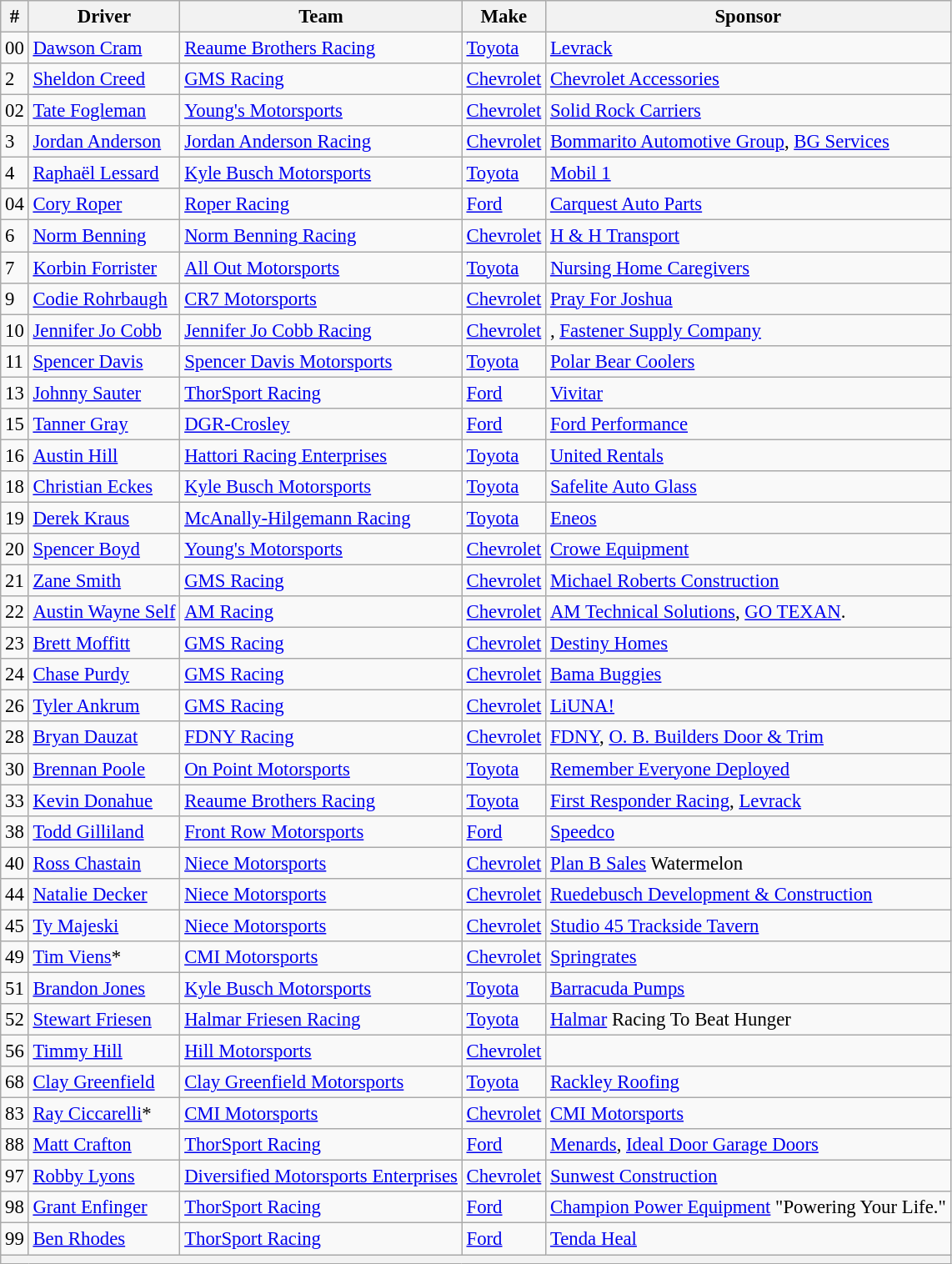<table class="wikitable" style="font-size:95%">
<tr>
<th>#</th>
<th>Driver</th>
<th>Team</th>
<th>Make</th>
<th>Sponsor</th>
</tr>
<tr>
<td>00</td>
<td><a href='#'>Dawson Cram</a></td>
<td><a href='#'>Reaume Brothers Racing</a></td>
<td><a href='#'>Toyota</a></td>
<td><a href='#'>Levrack</a></td>
</tr>
<tr>
<td>2</td>
<td><a href='#'>Sheldon Creed</a></td>
<td><a href='#'>GMS Racing</a></td>
<td><a href='#'>Chevrolet</a></td>
<td><a href='#'>Chevrolet Accessories</a></td>
</tr>
<tr>
<td>02</td>
<td><a href='#'>Tate Fogleman</a></td>
<td><a href='#'>Young's Motorsports</a></td>
<td><a href='#'>Chevrolet</a></td>
<td><a href='#'>Solid Rock Carriers</a></td>
</tr>
<tr>
<td>3</td>
<td><a href='#'>Jordan Anderson</a></td>
<td><a href='#'>Jordan Anderson Racing</a></td>
<td><a href='#'>Chevrolet</a></td>
<td><a href='#'>Bommarito Automotive Group</a>, <a href='#'>BG Services</a></td>
</tr>
<tr>
<td>4</td>
<td><a href='#'>Raphaël Lessard</a></td>
<td><a href='#'>Kyle Busch Motorsports</a></td>
<td><a href='#'>Toyota</a></td>
<td><a href='#'>Mobil 1</a></td>
</tr>
<tr>
<td>04</td>
<td><a href='#'>Cory Roper</a></td>
<td><a href='#'>Roper Racing</a></td>
<td><a href='#'>Ford</a></td>
<td><a href='#'>Carquest Auto Parts</a></td>
</tr>
<tr>
<td>6</td>
<td><a href='#'>Norm Benning</a></td>
<td><a href='#'>Norm Benning Racing</a></td>
<td><a href='#'>Chevrolet</a></td>
<td><a href='#'>H & H Transport</a></td>
</tr>
<tr>
<td>7</td>
<td><a href='#'>Korbin Forrister</a></td>
<td><a href='#'>All Out Motorsports</a></td>
<td><a href='#'>Toyota</a></td>
<td><a href='#'>Nursing Home Caregivers</a></td>
</tr>
<tr>
<td>9</td>
<td><a href='#'>Codie Rohrbaugh</a></td>
<td><a href='#'>CR7 Motorsports</a></td>
<td><a href='#'>Chevrolet</a></td>
<td><a href='#'>Pray For Joshua</a></td>
</tr>
<tr>
<td>10</td>
<td><a href='#'>Jennifer Jo Cobb</a></td>
<td><a href='#'>Jennifer Jo Cobb Racing</a></td>
<td><a href='#'>Chevrolet</a></td>
<td>, <a href='#'>Fastener Supply Company</a></td>
</tr>
<tr>
<td>11</td>
<td><a href='#'>Spencer Davis</a></td>
<td><a href='#'>Spencer Davis Motorsports</a></td>
<td><a href='#'>Toyota</a></td>
<td><a href='#'>Polar Bear Coolers</a></td>
</tr>
<tr>
<td>13</td>
<td><a href='#'>Johnny Sauter</a></td>
<td><a href='#'>ThorSport Racing</a></td>
<td><a href='#'>Ford</a></td>
<td><a href='#'>Vivitar</a></td>
</tr>
<tr>
<td>15</td>
<td><a href='#'>Tanner Gray</a></td>
<td><a href='#'>DGR-Crosley</a></td>
<td><a href='#'>Ford</a></td>
<td><a href='#'>Ford Performance</a></td>
</tr>
<tr>
<td>16</td>
<td><a href='#'>Austin Hill</a></td>
<td><a href='#'>Hattori Racing Enterprises</a></td>
<td><a href='#'>Toyota</a></td>
<td><a href='#'>United Rentals</a></td>
</tr>
<tr>
<td>18</td>
<td><a href='#'>Christian Eckes</a></td>
<td><a href='#'>Kyle Busch Motorsports</a></td>
<td><a href='#'>Toyota</a></td>
<td><a href='#'>Safelite Auto Glass</a></td>
</tr>
<tr>
<td>19</td>
<td><a href='#'>Derek Kraus</a></td>
<td><a href='#'>McAnally-Hilgemann Racing</a></td>
<td><a href='#'>Toyota</a></td>
<td><a href='#'>Eneos</a></td>
</tr>
<tr>
<td>20</td>
<td><a href='#'>Spencer Boyd</a></td>
<td><a href='#'>Young's Motorsports</a></td>
<td><a href='#'>Chevrolet</a></td>
<td><a href='#'>Crowe Equipment</a></td>
</tr>
<tr>
<td>21</td>
<td><a href='#'>Zane Smith</a></td>
<td><a href='#'>GMS Racing</a></td>
<td><a href='#'>Chevrolet</a></td>
<td><a href='#'>Michael Roberts Construction</a></td>
</tr>
<tr>
<td>22</td>
<td><a href='#'>Austin Wayne Self</a></td>
<td><a href='#'>AM Racing</a></td>
<td><a href='#'>Chevrolet</a></td>
<td><a href='#'>AM Technical Solutions</a>, <a href='#'>GO TEXAN</a>.</td>
</tr>
<tr>
<td>23</td>
<td><a href='#'>Brett Moffitt</a></td>
<td><a href='#'>GMS Racing</a></td>
<td><a href='#'>Chevrolet</a></td>
<td><a href='#'>Destiny Homes</a></td>
</tr>
<tr>
<td>24</td>
<td><a href='#'>Chase Purdy</a></td>
<td><a href='#'>GMS Racing</a></td>
<td><a href='#'>Chevrolet</a></td>
<td><a href='#'>Bama Buggies</a></td>
</tr>
<tr>
<td>26</td>
<td><a href='#'>Tyler Ankrum</a></td>
<td><a href='#'>GMS Racing</a></td>
<td><a href='#'>Chevrolet</a></td>
<td><a href='#'>LiUNA!</a></td>
</tr>
<tr>
<td>28</td>
<td><a href='#'>Bryan Dauzat</a></td>
<td><a href='#'>FDNY Racing</a></td>
<td><a href='#'>Chevrolet</a></td>
<td><a href='#'>FDNY</a>, <a href='#'>O. B. Builders Door & Trim</a></td>
</tr>
<tr>
<td>30</td>
<td><a href='#'>Brennan Poole</a></td>
<td><a href='#'>On Point Motorsports</a></td>
<td><a href='#'>Toyota</a></td>
<td><a href='#'>Remember Everyone Deployed</a></td>
</tr>
<tr>
<td>33</td>
<td><a href='#'>Kevin Donahue</a></td>
<td><a href='#'>Reaume Brothers Racing</a></td>
<td><a href='#'>Toyota</a></td>
<td><a href='#'>First Responder Racing</a>, <a href='#'>Levrack</a></td>
</tr>
<tr>
<td>38</td>
<td><a href='#'>Todd Gilliland</a></td>
<td><a href='#'>Front Row Motorsports</a></td>
<td><a href='#'>Ford</a></td>
<td><a href='#'>Speedco</a></td>
</tr>
<tr>
<td>40</td>
<td><a href='#'>Ross Chastain</a></td>
<td><a href='#'>Niece Motorsports</a></td>
<td><a href='#'>Chevrolet</a></td>
<td><a href='#'>Plan B Sales</a> Watermelon</td>
</tr>
<tr>
<td>44</td>
<td><a href='#'>Natalie Decker</a></td>
<td><a href='#'>Niece Motorsports</a></td>
<td><a href='#'>Chevrolet</a></td>
<td><a href='#'>Ruedebusch Development & Construction</a></td>
</tr>
<tr>
<td>45</td>
<td><a href='#'>Ty Majeski</a></td>
<td><a href='#'>Niece Motorsports</a></td>
<td><a href='#'>Chevrolet</a></td>
<td><a href='#'>Studio 45 Trackside Tavern</a></td>
</tr>
<tr>
<td>49</td>
<td><a href='#'>Tim Viens</a>*</td>
<td><a href='#'>CMI Motorsports</a></td>
<td><a href='#'>Chevrolet</a></td>
<td><a href='#'>Springrates</a></td>
</tr>
<tr>
<td>51</td>
<td><a href='#'>Brandon Jones</a></td>
<td><a href='#'>Kyle Busch Motorsports</a></td>
<td><a href='#'>Toyota</a></td>
<td><a href='#'>Barracuda Pumps</a></td>
</tr>
<tr>
<td>52</td>
<td><a href='#'>Stewart Friesen</a></td>
<td><a href='#'>Halmar Friesen Racing</a></td>
<td><a href='#'>Toyota</a></td>
<td><a href='#'>Halmar</a> Racing To Beat Hunger</td>
</tr>
<tr>
<td>56</td>
<td><a href='#'>Timmy Hill</a></td>
<td><a href='#'>Hill Motorsports</a></td>
<td><a href='#'>Chevrolet</a></td>
<td></td>
</tr>
<tr>
<td>68</td>
<td><a href='#'>Clay Greenfield</a></td>
<td><a href='#'>Clay Greenfield Motorsports</a></td>
<td><a href='#'>Toyota</a></td>
<td><a href='#'>Rackley Roofing</a></td>
</tr>
<tr>
<td>83</td>
<td><a href='#'>Ray Ciccarelli</a>*</td>
<td><a href='#'>CMI Motorsports</a></td>
<td><a href='#'>Chevrolet</a></td>
<td><a href='#'>CMI Motorsports</a></td>
</tr>
<tr>
<td>88</td>
<td><a href='#'>Matt Crafton</a></td>
<td><a href='#'>ThorSport Racing</a></td>
<td><a href='#'>Ford</a></td>
<td><a href='#'>Menards</a>, <a href='#'>Ideal Door Garage Doors</a></td>
</tr>
<tr>
<td>97</td>
<td><a href='#'>Robby Lyons</a></td>
<td><a href='#'>Diversified Motorsports Enterprises</a></td>
<td><a href='#'>Chevrolet</a></td>
<td><a href='#'>Sunwest Construction</a></td>
</tr>
<tr>
<td>98</td>
<td><a href='#'>Grant Enfinger</a></td>
<td><a href='#'>ThorSport Racing</a></td>
<td><a href='#'>Ford</a></td>
<td><a href='#'>Champion Power Equipment</a> "Powering Your Life."</td>
</tr>
<tr>
<td>99</td>
<td><a href='#'>Ben Rhodes</a></td>
<td><a href='#'>ThorSport Racing</a></td>
<td><a href='#'>Ford</a></td>
<td><a href='#'>Tenda Heal</a></td>
</tr>
<tr>
<th colspan="5"></th>
</tr>
</table>
